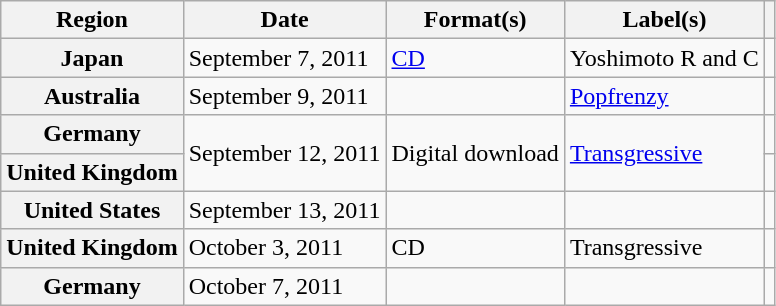<table class="wikitable plainrowheaders">
<tr>
<th scope="col">Region</th>
<th scope="col">Date</th>
<th scope="col">Format(s)</th>
<th scope="col">Label(s)</th>
<th scope="col"></th>
</tr>
<tr>
<th scope="row">Japan</th>
<td>September 7, 2011</td>
<td><a href='#'>CD</a></td>
<td>Yoshimoto R and C</td>
<td align="center"></td>
</tr>
<tr>
<th scope="row">Australia</th>
<td>September 9, 2011</td>
<td></td>
<td><a href='#'>Popfrenzy</a></td>
<td align="center"></td>
</tr>
<tr>
<th scope="row">Germany</th>
<td rowspan="2">September 12, 2011</td>
<td rowspan="2">Digital download</td>
<td rowspan="2"><a href='#'>Transgressive</a></td>
<td align="center"></td>
</tr>
<tr>
<th scope="row">United Kingdom</th>
<td align="center"></td>
</tr>
<tr>
<th scope="row">United States</th>
<td>September 13, 2011</td>
<td></td>
<td></td>
<td align="center"></td>
</tr>
<tr>
<th scope="row">United Kingdom</th>
<td>October 3, 2011</td>
<td>CD</td>
<td>Transgressive</td>
<td align="center"></td>
</tr>
<tr>
<th scope="row">Germany</th>
<td>October 7, 2011</td>
<td></td>
<td></td>
<td align="center"></td>
</tr>
</table>
